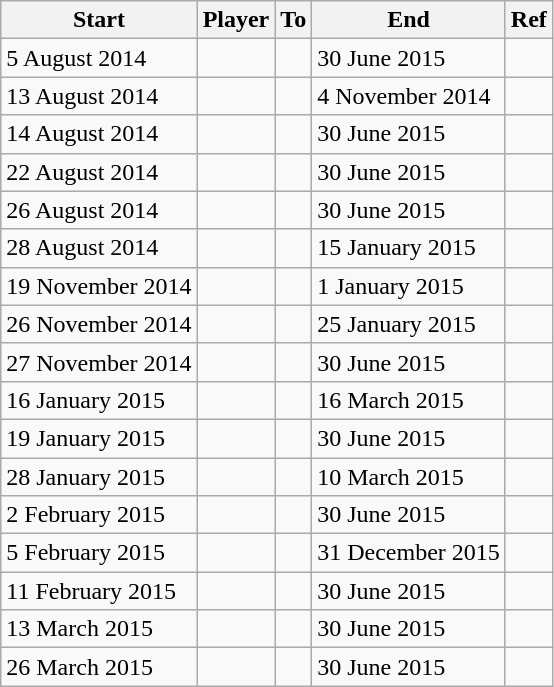<table class="wikitable">
<tr>
<th>Start</th>
<th>Player</th>
<th>To</th>
<th>End</th>
<th>Ref</th>
</tr>
<tr>
<td>5 August 2014</td>
<td></td>
<td></td>
<td>30 June 2015</td>
<td></td>
</tr>
<tr>
<td>13 August 2014</td>
<td></td>
<td></td>
<td>4 November 2014</td>
<td></td>
</tr>
<tr>
<td>14 August 2014</td>
<td></td>
<td></td>
<td>30 June 2015</td>
<td></td>
</tr>
<tr>
<td>22 August 2014</td>
<td></td>
<td></td>
<td>30 June 2015</td>
<td></td>
</tr>
<tr>
<td>26 August 2014</td>
<td></td>
<td></td>
<td>30 June 2015</td>
<td></td>
</tr>
<tr>
<td>28 August 2014</td>
<td></td>
<td></td>
<td>15 January 2015</td>
<td></td>
</tr>
<tr>
<td>19 November 2014</td>
<td></td>
<td></td>
<td>1 January 2015</td>
<td></td>
</tr>
<tr>
<td>26 November 2014</td>
<td></td>
<td></td>
<td>25 January 2015</td>
<td></td>
</tr>
<tr>
<td>27 November 2014</td>
<td></td>
<td></td>
<td>30 June 2015</td>
<td></td>
</tr>
<tr>
<td>16 January 2015</td>
<td></td>
<td></td>
<td>16 March 2015</td>
<td></td>
</tr>
<tr>
<td>19 January 2015</td>
<td></td>
<td></td>
<td>30 June 2015</td>
<td></td>
</tr>
<tr>
<td>28 January 2015</td>
<td></td>
<td></td>
<td>10 March 2015</td>
<td></td>
</tr>
<tr>
<td>2 February 2015</td>
<td></td>
<td></td>
<td>30 June 2015</td>
<td></td>
</tr>
<tr>
<td>5 February 2015</td>
<td></td>
<td></td>
<td>31 December 2015</td>
<td></td>
</tr>
<tr>
<td>11 February 2015</td>
<td></td>
<td></td>
<td>30 June 2015</td>
<td></td>
</tr>
<tr>
<td>13 March 2015</td>
<td></td>
<td></td>
<td>30 June 2015</td>
<td></td>
</tr>
<tr>
<td>26 March 2015</td>
<td></td>
<td></td>
<td>30 June 2015</td>
<td></td>
</tr>
</table>
